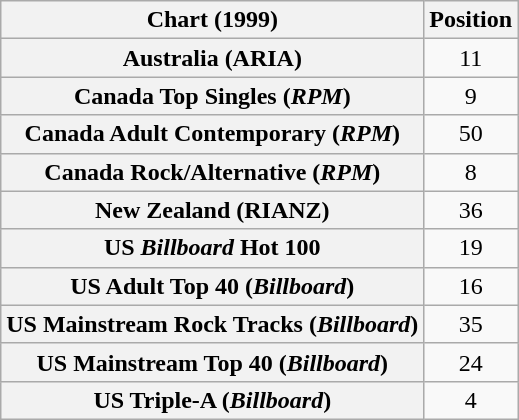<table class="wikitable sortable plainrowheaders" style="text-align:center">
<tr>
<th>Chart (1999)</th>
<th>Position</th>
</tr>
<tr>
<th scope="row">Australia (ARIA)</th>
<td>11</td>
</tr>
<tr>
<th scope="row">Canada Top Singles (<em>RPM</em>)</th>
<td>9</td>
</tr>
<tr>
<th scope="row">Canada Adult Contemporary (<em>RPM</em>)</th>
<td>50</td>
</tr>
<tr>
<th scope="row">Canada Rock/Alternative (<em>RPM</em>)</th>
<td>8</td>
</tr>
<tr>
<th scope="row">New Zealand (RIANZ)</th>
<td>36</td>
</tr>
<tr>
<th scope="row">US <em>Billboard</em> Hot 100</th>
<td>19</td>
</tr>
<tr>
<th scope="row">US Adult Top 40 (<em>Billboard</em>)</th>
<td>16</td>
</tr>
<tr>
<th scope="row">US Mainstream Rock Tracks (<em>Billboard</em>)</th>
<td>35</td>
</tr>
<tr>
<th scope="row">US Mainstream Top 40 (<em>Billboard</em>)</th>
<td>24</td>
</tr>
<tr>
<th scope="row">US Triple-A (<em>Billboard</em>)</th>
<td>4</td>
</tr>
</table>
